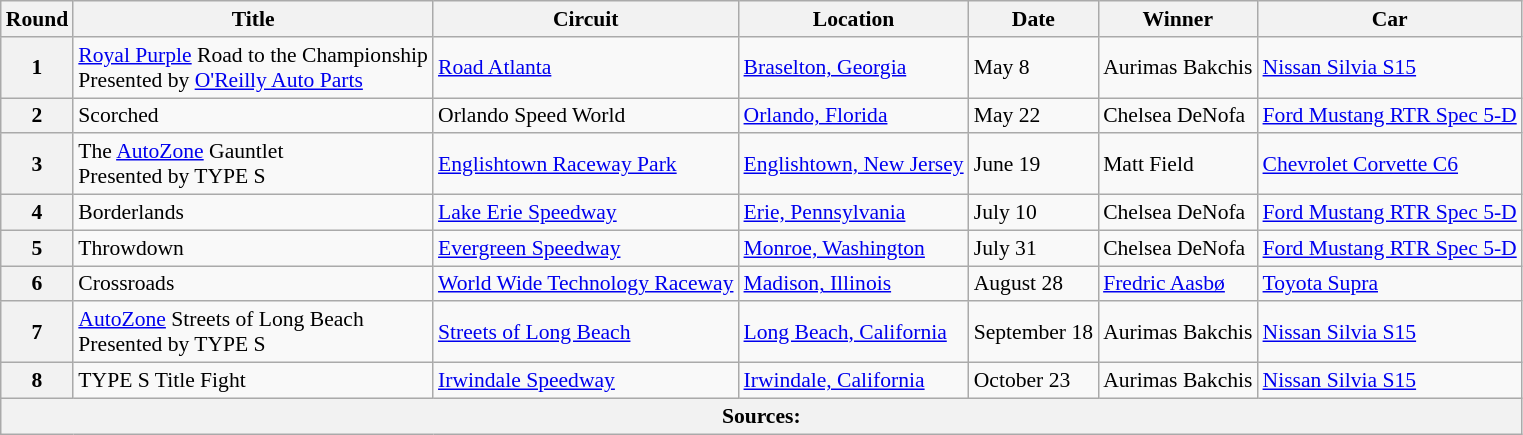<table class="wikitable" style="font-size: 90%;">
<tr>
<th>Round</th>
<th>Title</th>
<th>Circuit</th>
<th>Location</th>
<th>Date</th>
<th>Winner</th>
<th>Car</th>
</tr>
<tr>
<th>1</th>
<td><a href='#'>Royal Purple</a> Road to the Championship<br>Presented by <a href='#'>O'Reilly Auto Parts</a></td>
<td><a href='#'>Road Atlanta</a></td>
<td><a href='#'>Braselton, Georgia</a></td>
<td>May 8</td>
<td> Aurimas Bakchis</td>
<td> <a href='#'>Nissan Silvia S15</a></td>
</tr>
<tr>
<th>2</th>
<td>Scorched</td>
<td>Orlando Speed World</td>
<td><a href='#'>Orlando, Florida</a></td>
<td>May 22</td>
<td> Chelsea DeNofa</td>
<td> <a href='#'>Ford Mustang RTR Spec 5-D</a></td>
</tr>
<tr>
<th>3</th>
<td>The <a href='#'>AutoZone</a> Gauntlet<br>Presented by TYPE S</td>
<td><a href='#'>Englishtown Raceway Park</a></td>
<td><a href='#'>Englishtown, New Jersey</a></td>
<td>June 19</td>
<td> Matt Field</td>
<td> <a href='#'>Chevrolet Corvette C6</a></td>
</tr>
<tr>
<th>4</th>
<td>Borderlands</td>
<td><a href='#'>Lake Erie Speedway</a></td>
<td><a href='#'>Erie, Pennsylvania</a></td>
<td>July 10</td>
<td> Chelsea DeNofa</td>
<td> <a href='#'>Ford Mustang RTR Spec 5-D</a></td>
</tr>
<tr>
<th>5</th>
<td>Throwdown</td>
<td><a href='#'>Evergreen Speedway</a></td>
<td><a href='#'>Monroe, Washington</a></td>
<td>July 31</td>
<td> Chelsea DeNofa</td>
<td> <a href='#'>Ford Mustang RTR Spec 5-D</a></td>
</tr>
<tr>
<th>6</th>
<td>Crossroads</td>
<td><a href='#'>World Wide Technology Raceway</a></td>
<td><a href='#'>Madison, Illinois</a></td>
<td>August 28</td>
<td> <a href='#'>Fredric Aasbø</a></td>
<td> <a href='#'>Toyota Supra</a></td>
</tr>
<tr>
<th>7</th>
<td><a href='#'>AutoZone</a> Streets of Long Beach<br>Presented by TYPE S</td>
<td><a href='#'>Streets of Long Beach</a></td>
<td><a href='#'>Long Beach, California</a></td>
<td>September 18</td>
<td> Aurimas Bakchis</td>
<td> <a href='#'>Nissan Silvia S15</a></td>
</tr>
<tr>
<th>8</th>
<td>TYPE S Title Fight</td>
<td><a href='#'>Irwindale Speedway</a></td>
<td><a href='#'>Irwindale, California</a></td>
<td>October 23</td>
<td> Aurimas Bakchis</td>
<td> <a href='#'>Nissan Silvia S15</a></td>
</tr>
<tr>
<th colspan=7>Sources:</th>
</tr>
</table>
